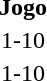<table>
<tr>
<th width=125></th>
<th width=auto>Jogo</th>
<th width=125></th>
</tr>
<tr>
<td align=right></td>
<td align=center>1-10</td>
<td align=left><strong></strong></td>
</tr>
<tr>
<td align=right></td>
<td align=center>1-10</td>
<td align=left><strong></strong></td>
</tr>
</table>
